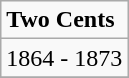<table class="wikitable">
<tr>
<td><strong>Two Cents </strong></td>
</tr>
<tr>
<td 1864-1873>1864 - 1873</td>
</tr>
<tr>
</tr>
</table>
